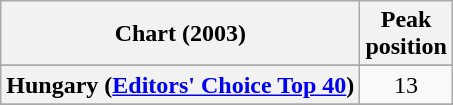<table class="wikitable sortable plainrowheaders" style="text-align:center">
<tr>
<th>Chart (2003)</th>
<th>Peak<br>position</th>
</tr>
<tr>
</tr>
<tr>
</tr>
<tr>
</tr>
<tr>
</tr>
<tr>
<th scope="row">Hungary (<a href='#'>Editors' Choice Top 40</a>)</th>
<td>13</td>
</tr>
<tr>
</tr>
<tr>
</tr>
<tr>
</tr>
<tr>
</tr>
<tr>
</tr>
</table>
